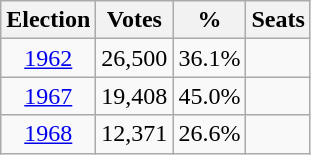<table class=wikitable style=text-align:center>
<tr>
<th>Election</th>
<th>Votes</th>
<th>%</th>
<th>Seats</th>
</tr>
<tr>
<td><a href='#'>1962</a></td>
<td>26,500</td>
<td>36.1%</td>
<td></td>
</tr>
<tr>
<td><a href='#'>1967</a></td>
<td>19,408</td>
<td>45.0%</td>
<td></td>
</tr>
<tr>
<td><a href='#'>1968</a></td>
<td>12,371</td>
<td>26.6%</td>
<td></td>
</tr>
</table>
